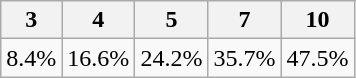<table class="wikitable">
<tr>
<th>3</th>
<th>4</th>
<th>5</th>
<th>7</th>
<th>10</th>
</tr>
<tr>
<td>8.4%</td>
<td>16.6%</td>
<td>24.2%</td>
<td>35.7%</td>
<td>47.5%</td>
</tr>
</table>
